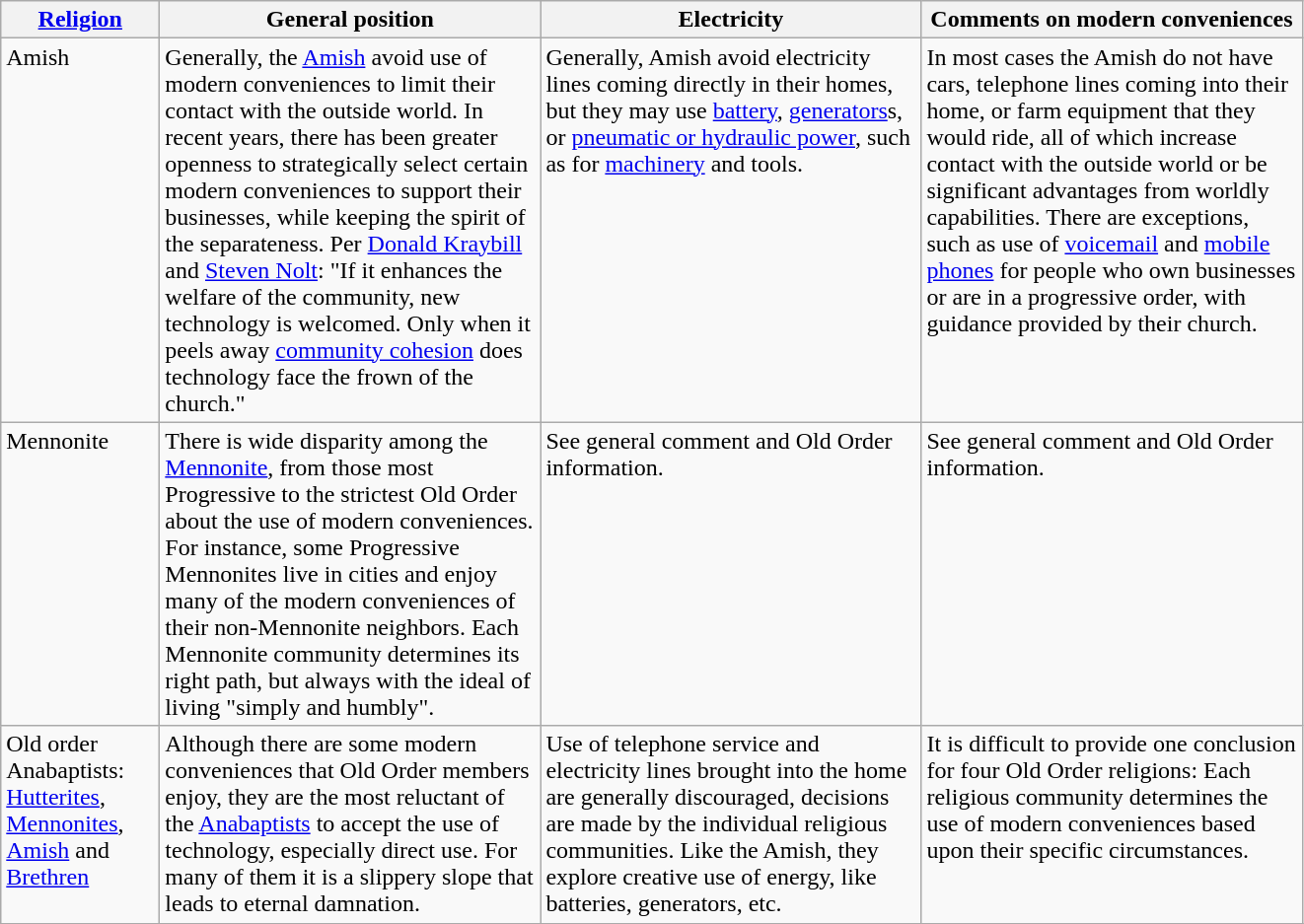<table class="wikitable sortable">
<tr>
<th scope="col" width="100"><a href='#'>Religion</a></th>
<th scope="col" width="250">General position</th>
<th scope="col" width="250">Electricity</th>
<th scope="col" width="250">Comments on modern conveniences</th>
</tr>
<tr valign="top">
<td>Amish</td>
<td>Generally, the <a href='#'>Amish</a> avoid use of modern conveniences to limit their contact with the outside world.  In recent years, there has been greater openness to strategically select certain modern conveniences to support their businesses, while keeping the spirit of the separateness. Per <a href='#'>Donald Kraybill</a> and <a href='#'>Steven Nolt</a>: "If it enhances the welfare of the community, new technology is welcomed.  Only when it peels away <a href='#'>community cohesion</a> does technology face the frown of the church."</td>
<td>Generally, Amish avoid electricity lines coming directly in their homes, but they may use <a href='#'>battery</a>, <a href='#'>generators</a>s, or <a href='#'>pneumatic or hydraulic power</a>, such as for <a href='#'>machinery</a> and tools.</td>
<td>In most cases the Amish do not have cars, telephone lines coming into their home, or farm equipment that they would ride, all of which increase contact with the outside world or be significant advantages from worldly capabilities. There are exceptions, such as use of <a href='#'>voicemail</a> and <a href='#'>mobile phones</a> for people who own businesses or are in a progressive order, with guidance provided by their church.</td>
</tr>
<tr valign="top">
<td>Mennonite</td>
<td>There is wide disparity among the <a href='#'>Mennonite</a>, from those most Progressive to the strictest Old Order about the use of modern conveniences. For instance, some Progressive Mennonites live in cities and enjoy many of the modern conveniences of their non-Mennonite neighbors. Each Mennonite community determines its right path, but always with the ideal of living "simply and humbly".</td>
<td>See general comment and Old Order information.</td>
<td>See general comment and Old Order information.</td>
</tr>
<tr valign="top">
<td>Old order Anabaptists: <a href='#'>Hutterites</a>, <a href='#'>Mennonites</a>, <a href='#'>Amish</a> and <a href='#'>Brethren</a></td>
<td>Although there are some modern conveniences that Old Order members enjoy, they are the most reluctant of the <a href='#'>Anabaptists</a> to accept the use of technology, especially direct use.  For many of them it is a slippery slope that leads to eternal damnation.</td>
<td>Use of telephone service and electricity lines brought into the home are generally discouraged, decisions are made by the individual religious communities.  Like the Amish, they explore creative use of energy, like batteries, generators, etc.</td>
<td>It is difficult to provide one conclusion for four Old Order religions: Each religious community determines the use of modern conveniences based upon their specific circumstances.</td>
</tr>
<tr>
</tr>
</table>
